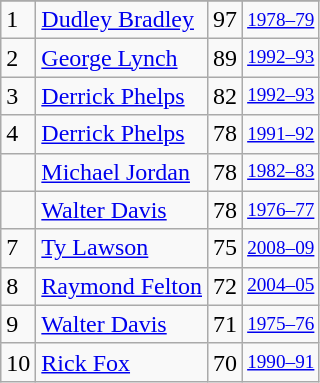<table class="wikitable">
<tr>
</tr>
<tr>
<td>1</td>
<td><a href='#'>Dudley Bradley</a></td>
<td>97</td>
<td style="font-size:80%;"><a href='#'>1978–79</a></td>
</tr>
<tr>
<td>2</td>
<td><a href='#'>George Lynch</a></td>
<td>89</td>
<td style="font-size:80%;"><a href='#'>1992–93</a></td>
</tr>
<tr>
<td>3</td>
<td><a href='#'>Derrick Phelps</a></td>
<td>82</td>
<td style="font-size:80%;"><a href='#'>1992–93</a></td>
</tr>
<tr>
<td>4</td>
<td><a href='#'>Derrick Phelps</a></td>
<td>78</td>
<td style="font-size:80%;"><a href='#'>1991–92</a></td>
</tr>
<tr>
<td></td>
<td><a href='#'>Michael Jordan</a></td>
<td>78</td>
<td style="font-size:80%;"><a href='#'>1982–83</a></td>
</tr>
<tr>
<td></td>
<td><a href='#'>Walter Davis</a></td>
<td>78</td>
<td style="font-size:80%;"><a href='#'>1976–77</a></td>
</tr>
<tr>
<td>7</td>
<td><a href='#'>Ty Lawson</a></td>
<td>75</td>
<td style="font-size:80%;"><a href='#'>2008–09</a></td>
</tr>
<tr>
<td>8</td>
<td><a href='#'>Raymond Felton</a></td>
<td>72</td>
<td style="font-size:80%;"><a href='#'>2004–05</a></td>
</tr>
<tr>
<td>9</td>
<td><a href='#'>Walter Davis</a></td>
<td>71</td>
<td style="font-size:80%;"><a href='#'>1975–76</a></td>
</tr>
<tr>
<td>10</td>
<td><a href='#'>Rick Fox</a></td>
<td>70</td>
<td style="font-size:80%;"><a href='#'>1990–91</a></td>
</tr>
</table>
